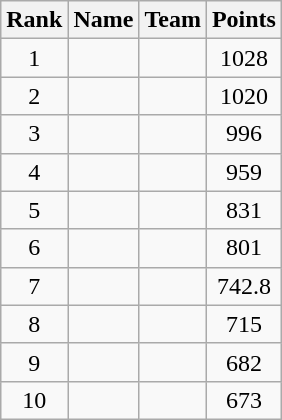<table class="wikitable sortable">
<tr>
<th>Rank</th>
<th>Name</th>
<th>Team</th>
<th>Points</th>
</tr>
<tr>
<td align=center>1</td>
<td></td>
<td></td>
<td align=center>1028</td>
</tr>
<tr>
<td align=center>2</td>
<td></td>
<td></td>
<td align=center>1020</td>
</tr>
<tr>
<td align=center>3</td>
<td></td>
<td></td>
<td align=center>996</td>
</tr>
<tr>
<td align=center>4</td>
<td></td>
<td></td>
<td align=center>959</td>
</tr>
<tr>
<td align=center>5</td>
<td></td>
<td></td>
<td align=center>831</td>
</tr>
<tr>
<td align=center>6</td>
<td></td>
<td></td>
<td align=center>801</td>
</tr>
<tr>
<td align=center>7</td>
<td></td>
<td></td>
<td align=center>742.8</td>
</tr>
<tr>
<td align=center>8</td>
<td></td>
<td></td>
<td align=center>715</td>
</tr>
<tr>
<td align=center>9</td>
<td></td>
<td></td>
<td align=center>682</td>
</tr>
<tr>
<td align=center>10</td>
<td></td>
<td></td>
<td align=center>673</td>
</tr>
</table>
